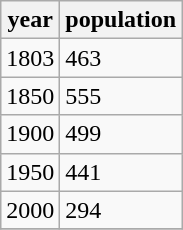<table class="wikitable">
<tr>
<th>year</th>
<th>population</th>
</tr>
<tr>
<td>1803</td>
<td>463</td>
</tr>
<tr>
<td>1850</td>
<td>555</td>
</tr>
<tr>
<td>1900</td>
<td>499</td>
</tr>
<tr>
<td>1950</td>
<td>441</td>
</tr>
<tr>
<td>2000</td>
<td>294</td>
</tr>
<tr>
</tr>
</table>
